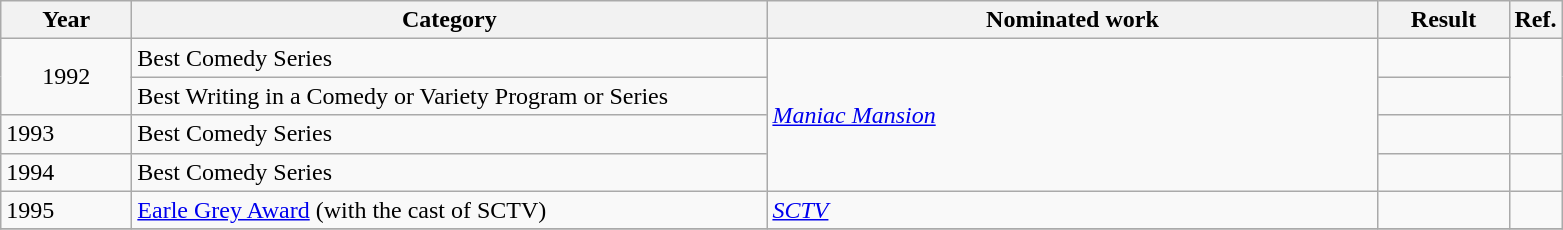<table class=wikitable>
<tr>
<th scope="col" style="width:5em;">Year</th>
<th scope="col" style="width:26em;">Category</th>
<th scope="col" style="width:25em;">Nominated work</th>
<th scope="col" style="width:5em;">Result</th>
<th>Ref.</th>
</tr>
<tr>
<td style="text-align:center;", rowspan="2">1992</td>
<td>Best Comedy Series</td>
<td rowspan="4"><em><a href='#'>Maniac Mansion</a></em></td>
<td></td>
<td rowspan="2"></td>
</tr>
<tr>
<td>Best Writing in a Comedy or Variety Program or Series</td>
<td></td>
</tr>
<tr>
<td>1993</td>
<td>Best Comedy Series</td>
<td></td>
<td></td>
</tr>
<tr>
<td>1994</td>
<td>Best Comedy Series</td>
<td></td>
<td></td>
</tr>
<tr>
<td>1995</td>
<td><a href='#'>Earle Grey Award</a> (with the cast of SCTV)</td>
<td><em><a href='#'>SCTV</a></em></td>
<td></td>
<td></td>
</tr>
<tr>
</tr>
</table>
